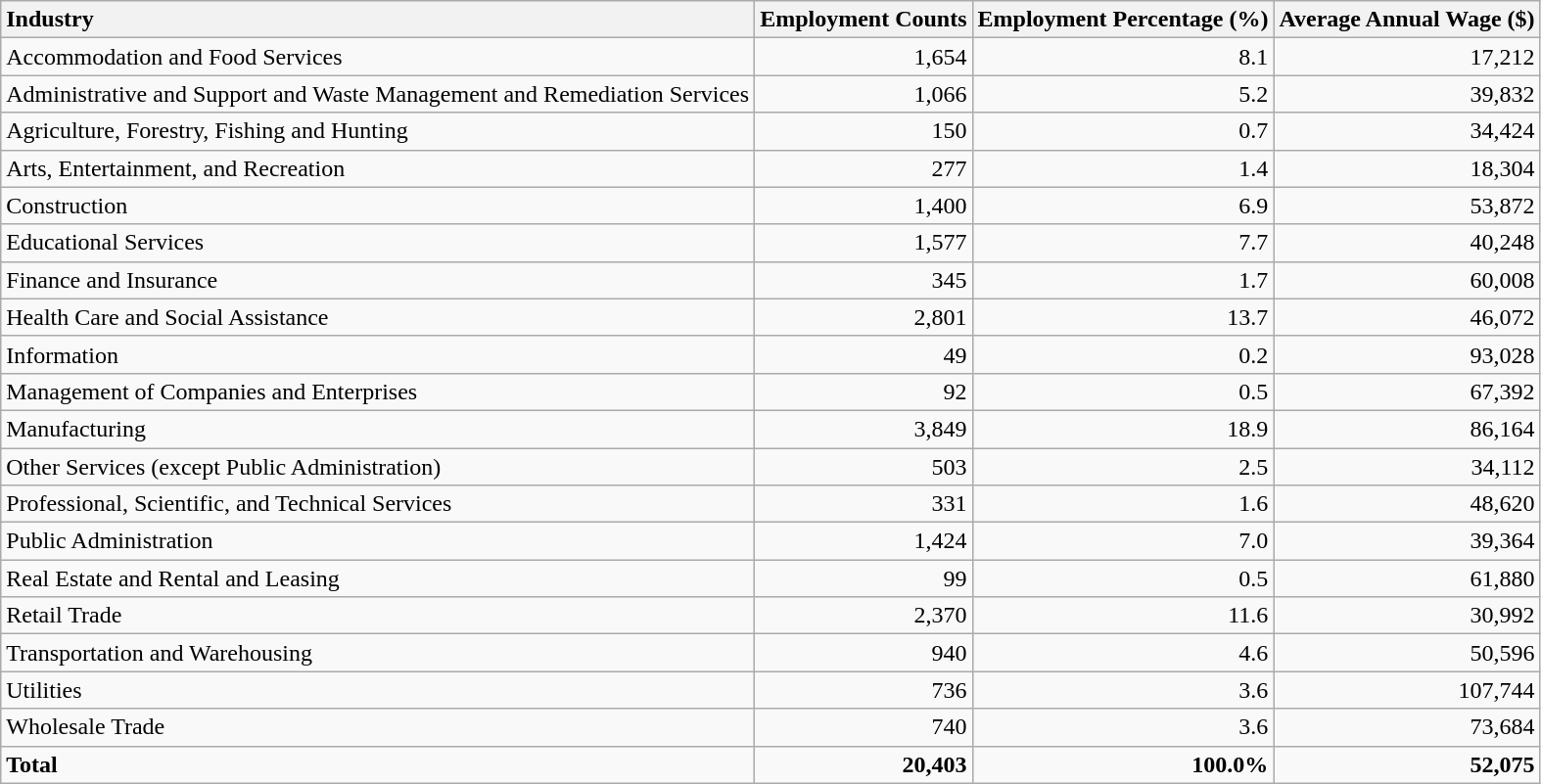<table class="wikitable sortable">
<tr>
<th style="text-align:left;">Industry</th>
<th style="text-align:right;">Employment Counts</th>
<th style="text-align:right;">Employment Percentage (%)</th>
<th style="text-align:right;">Average Annual Wage ($)</th>
</tr>
<tr>
<td style="text-align:left;">Accommodation and Food Services</td>
<td style="text-align:right;">1,654</td>
<td style="text-align:right;">8.1</td>
<td style="text-align:right;">17,212</td>
</tr>
<tr>
<td style="text-align:left;">Administrative and Support and Waste Management and Remediation Services</td>
<td style="text-align:right;">1,066</td>
<td style="text-align:right;">5.2</td>
<td style="text-align:right;">39,832</td>
</tr>
<tr>
<td style="text-align:left;">Agriculture, Forestry, Fishing and Hunting</td>
<td style="text-align:right;">150</td>
<td style="text-align:right;">0.7</td>
<td style="text-align:right;">34,424</td>
</tr>
<tr>
<td style="text-align:left;">Arts, Entertainment, and Recreation</td>
<td style="text-align:right;">277</td>
<td style="text-align:right;">1.4</td>
<td style="text-align:right;">18,304</td>
</tr>
<tr>
<td style="text-align:left;">Construction</td>
<td style="text-align:right;">1,400</td>
<td style="text-align:right;">6.9</td>
<td style="text-align:right;">53,872</td>
</tr>
<tr>
<td style="text-align:left;">Educational Services</td>
<td style="text-align:right;">1,577</td>
<td style="text-align:right;">7.7</td>
<td style="text-align:right;">40,248</td>
</tr>
<tr>
<td style="text-align:left;">Finance and Insurance</td>
<td style="text-align:right;">345</td>
<td style="text-align:right;">1.7</td>
<td style="text-align:right;">60,008</td>
</tr>
<tr>
<td style="text-align:left;">Health Care and Social Assistance</td>
<td style="text-align:right;">2,801</td>
<td style="text-align:right;">13.7</td>
<td style="text-align:right;">46,072</td>
</tr>
<tr>
<td style="text-align:left;">Information</td>
<td style="text-align:right;">49</td>
<td style="text-align:right;">0.2</td>
<td style="text-align:right;">93,028</td>
</tr>
<tr>
<td style="text-align:left;">Management of Companies and Enterprises</td>
<td style="text-align:right;">92</td>
<td style="text-align:right;">0.5</td>
<td style="text-align:right;">67,392</td>
</tr>
<tr>
<td style="text-align:left;">Manufacturing</td>
<td style="text-align:right;">3,849</td>
<td style="text-align:right;">18.9</td>
<td style="text-align:right;">86,164</td>
</tr>
<tr>
<td style="text-align:left;">Other Services (except Public Administration)</td>
<td style="text-align:right;">503</td>
<td style="text-align:right;">2.5</td>
<td style="text-align:right;">34,112</td>
</tr>
<tr>
<td style="text-align:left;">Professional, Scientific, and Technical Services</td>
<td style="text-align:right;">331</td>
<td style="text-align:right;">1.6</td>
<td style="text-align:right;">48,620</td>
</tr>
<tr>
<td style="text-align:left;">Public Administration</td>
<td style="text-align:right;">1,424</td>
<td style="text-align:right;">7.0</td>
<td style="text-align:right;">39,364</td>
</tr>
<tr>
<td style="text-align:left;">Real Estate and Rental and Leasing</td>
<td style="text-align:right;">99</td>
<td style="text-align:right;">0.5</td>
<td style="text-align:right;">61,880</td>
</tr>
<tr>
<td style="text-align:left;">Retail Trade</td>
<td style="text-align:right;">2,370</td>
<td style="text-align:right;">11.6</td>
<td style="text-align:right;">30,992</td>
</tr>
<tr>
<td style="text-align:left;">Transportation and Warehousing</td>
<td style="text-align:right;">940</td>
<td style="text-align:right;">4.6</td>
<td style="text-align:right;">50,596</td>
</tr>
<tr>
<td style="text-align:left;">Utilities</td>
<td style="text-align:right;">736</td>
<td style="text-align:right;">3.6</td>
<td style="text-align:right;">107,744</td>
</tr>
<tr>
<td style="text-align:left;">Wholesale Trade</td>
<td style="text-align:right;">740</td>
<td style="text-align:right;">3.6</td>
<td style="text-align:right;">73,684</td>
</tr>
<tr>
<td style="text-align:left; font-weight:bold;"><strong>Total</strong></td>
<td style="text-align:right; font-weight:bold;"><strong>20,403</strong></td>
<td style="text-align:right; font-weight:bold;"><strong>100.0%</strong></td>
<td style="text-align:right; font-weight:bold;"><strong>52,075</strong></td>
</tr>
</table>
